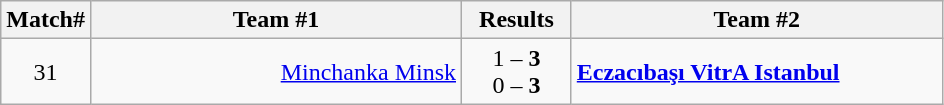<table class="wikitable" style="border-collapse: collapse;">
<tr>
<th>Match#</th>
<th align="right" width="240">Team #1</th>
<th>  Results  </th>
<th align="left" width="240">Team #2</th>
</tr>
<tr>
<td align="center">31</td>
<td align="right"><a href='#'>Minchanka Minsk</a> </td>
<td align="center">1 – <strong>3</strong> <br> 0 – <strong>3</strong></td>
<td> <strong><a href='#'>Eczacıbaşı VitrA Istanbul</a></strong></td>
</tr>
</table>
